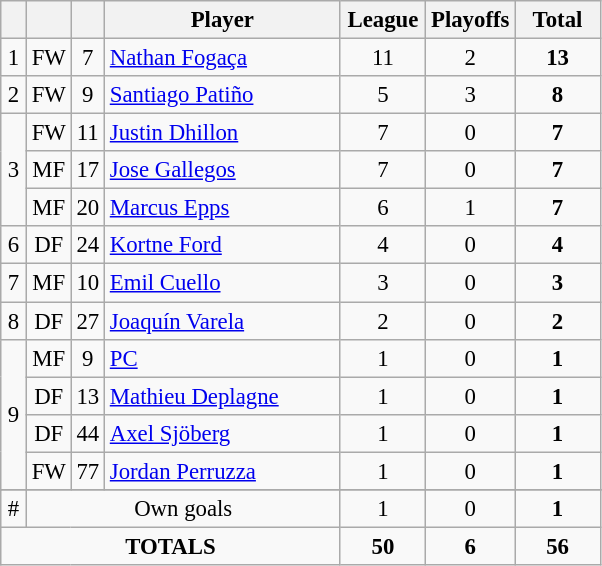<table class="wikitable sortable" style="font-size: 95%; text-align: center;">
<tr>
<th width=10></th>
<th width=10></th>
<th width=10></th>
<th width=150>Player</th>
<th width=50>League</th>
<th width=50>Playoffs</th>
<th width=50>Total</th>
</tr>
<tr>
<td>1</td>
<td>FW</td>
<td>7</td>
<td align=left> <a href='#'>Nathan Fogaça</a></td>
<td>11</td>
<td>2</td>
<td><strong>13</strong></td>
</tr>
<tr>
<td>2</td>
<td>FW</td>
<td>9</td>
<td align=left> <a href='#'>Santiago Patiño</a></td>
<td>5</td>
<td>3</td>
<td><strong>8</strong></td>
</tr>
<tr>
<td rowspan=3>3</td>
<td>FW</td>
<td>11</td>
<td align=left> <a href='#'>Justin Dhillon</a></td>
<td>7</td>
<td>0</td>
<td><strong>7</strong></td>
</tr>
<tr>
<td>MF</td>
<td>17</td>
<td align=left> <a href='#'>Jose Gallegos</a></td>
<td>7</td>
<td>0</td>
<td><strong>7</strong></td>
</tr>
<tr>
<td>MF</td>
<td>20</td>
<td align=left> <a href='#'>Marcus Epps</a></td>
<td>6</td>
<td>1</td>
<td><strong>7</strong></td>
</tr>
<tr>
<td>6</td>
<td>DF</td>
<td>24</td>
<td align=left> <a href='#'>Kortne Ford</a></td>
<td>4</td>
<td>0</td>
<td><strong>4</strong></td>
</tr>
<tr>
<td>7</td>
<td>MF</td>
<td>10</td>
<td align=left> <a href='#'>Emil Cuello</a></td>
<td>3</td>
<td>0</td>
<td><strong>3</strong></td>
</tr>
<tr>
<td>8</td>
<td>DF</td>
<td>27</td>
<td align=left> <a href='#'>Joaquín Varela</a></td>
<td>2</td>
<td>0</td>
<td><strong>2</strong></td>
</tr>
<tr>
<td rowspan=4>9</td>
<td>MF</td>
<td>9</td>
<td align=left> <a href='#'>PC</a></td>
<td>1</td>
<td>0</td>
<td><strong>1</strong></td>
</tr>
<tr>
<td>DF</td>
<td>13</td>
<td align=left> <a href='#'>Mathieu Deplagne</a></td>
<td>1</td>
<td>0</td>
<td><strong>1</strong></td>
</tr>
<tr>
<td>DF</td>
<td>44</td>
<td align=left> <a href='#'>Axel Sjöberg</a></td>
<td>1</td>
<td>0</td>
<td><strong>1</strong></td>
</tr>
<tr>
<td>FW</td>
<td>77</td>
<td align=left> <a href='#'>Jordan Perruzza</a></td>
<td>1</td>
<td>0</td>
<td><strong>1</strong></td>
</tr>
<tr>
</tr>
<tr class="sortbottom">
<td>#</td>
<td colspan="3">Own goals</td>
<td>1</td>
<td>0</td>
<td><strong>1</strong></td>
</tr>
<tr>
<td colspan="4"><strong>TOTALS</strong></td>
<td><strong>50</strong></td>
<td><strong>6</strong></td>
<td><strong>56</strong></td>
</tr>
</table>
